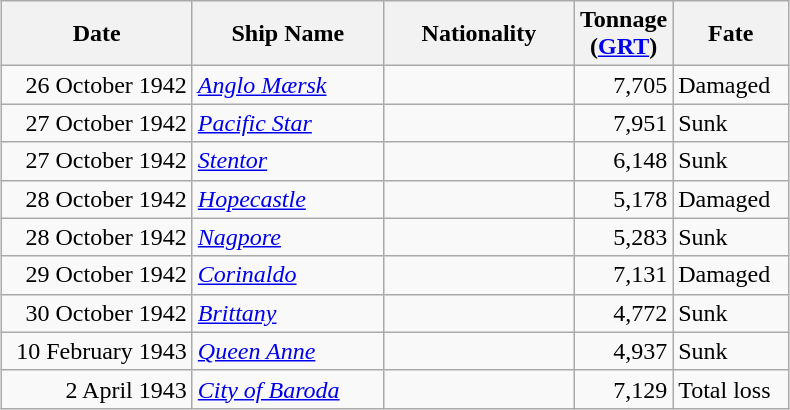<table class="wikitable sortable" style="margin: 1em auto 1em auto;">
<tr>
<th width="120px">Date</th>
<th width="120px">Ship Name</th>
<th width="120px">Nationality</th>
<th width="25px">Tonnage<br>(<a href='#'>GRT</a>)</th>
<th width="70px">Fate</th>
</tr>
<tr>
<td align="right">26 October 1942</td>
<td align="left"><a href='#'><em>Anglo Mærsk</em></a></td>
<td align="left"></td>
<td align="right">7,705</td>
<td align="left">Damaged</td>
</tr>
<tr>
<td align="right">27 October 1942</td>
<td align="left"><a href='#'><em>Pacific Star</em></a></td>
<td align="left"></td>
<td align="right">7,951</td>
<td align="left">Sunk</td>
</tr>
<tr>
<td align="right">27 October 1942</td>
<td align="left"><a href='#'><em>Stentor</em></a></td>
<td align="left"></td>
<td align="right">6,148</td>
<td align="left">Sunk</td>
</tr>
<tr>
<td align="right">28 October 1942</td>
<td align="left"><a href='#'><em>Hopecastle</em></a></td>
<td align="left"></td>
<td align="right">5,178</td>
<td align="left">Damaged</td>
</tr>
<tr>
<td align="right">28 October 1942</td>
<td align="left"><a href='#'><em>Nagpore</em></a></td>
<td align="left"></td>
<td align="right">5,283</td>
<td align="left">Sunk</td>
</tr>
<tr>
<td align="right">29 October 1942</td>
<td align="left"><a href='#'><em>Corinaldo</em></a></td>
<td align="left"></td>
<td align="right">7,131</td>
<td align="left">Damaged</td>
</tr>
<tr>
<td align="right">30 October 1942</td>
<td align="left"><a href='#'><em>Brittany</em></a></td>
<td align="left"></td>
<td align="right">4,772</td>
<td align="left">Sunk</td>
</tr>
<tr>
<td align="right">10 February 1943</td>
<td align="left"><a href='#'><em>Queen Anne</em></a></td>
<td align="left"></td>
<td align="right">4,937</td>
<td align="left">Sunk</td>
</tr>
<tr>
<td align="right">2 April 1943</td>
<td align="left"><a href='#'><em>City of Baroda</em></a></td>
<td align="left"></td>
<td align="right">7,129</td>
<td align="left">Total loss</td>
</tr>
</table>
